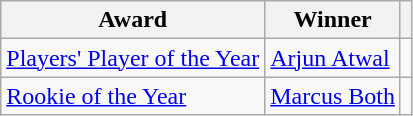<table class="wikitable">
<tr>
<th>Award</th>
<th>Winner</th>
<th></th>
</tr>
<tr>
<td><a href='#'>Players' Player of the Year</a></td>
<td> <a href='#'>Arjun Atwal</a></td>
<td></td>
</tr>
<tr>
<td><a href='#'>Rookie of the Year</a></td>
<td> <a href='#'>Marcus Both</a></td>
<td></td>
</tr>
</table>
